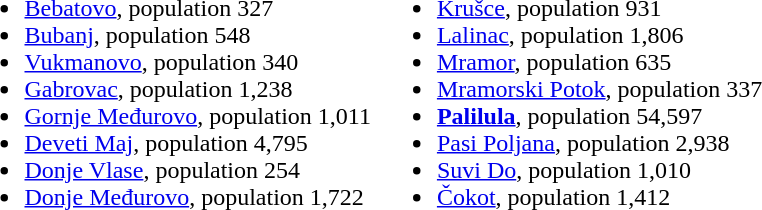<table>
<tr>
<td><br><ul><li><a href='#'>Bebatovo</a>, population 327</li><li><a href='#'>Bubanj</a>, population 548</li><li><a href='#'>Vukmanovo</a>, population 340</li><li><a href='#'>Gabrovac</a>, population 1,238</li><li><a href='#'>Gornje Međurovo</a>, population 1,011</li><li><a href='#'>Deveti Maj</a>, population 4,795</li><li><a href='#'>Donje Vlase</a>, population 254</li><li><a href='#'>Donje Međurovo</a>, population 1,722</li></ul></td>
<td><br><ul><li><a href='#'>Krušce</a>, population 931</li><li><a href='#'>Lalinac</a>, population 1,806</li><li><a href='#'>Mramor</a>, population 635</li><li><a href='#'>Mramorski Potok</a>, population 337</li><li><a href='#'><strong>Palilula</strong></a>, population 54,597</li><li><a href='#'>Pasi Poljana</a>, population 2,938</li><li><a href='#'>Suvi Do</a>, population 1,010</li><li><a href='#'>Čokot</a>, population 1,412</li></ul></td>
</tr>
</table>
